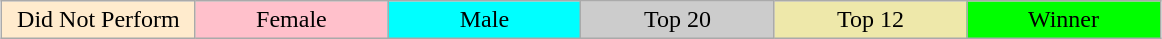<table class="wikitable" style="margin:1em auto; text-align:center;">
<tr>
<td style="background:#FFEBCD;" width="15%">Did Not Perform</td>
<td style="background:pink;" width="15%">Female</td>
<td style="background:cyan;" width="15%">Male</td>
<td style="background:#CCCCCC;" width="15%">Top 20</td>
<td style="background:palegoldenrod;" width="15%">Top 12</td>
<td style="background:lime;" width="15%">Winner</td>
</tr>
</table>
